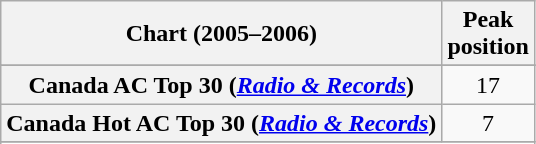<table class="wikitable sortable plainrowheaders" style="text-align:center">
<tr>
<th>Chart (2005–2006)</th>
<th>Peak<br>position</th>
</tr>
<tr>
</tr>
<tr>
</tr>
<tr>
</tr>
<tr>
</tr>
<tr>
<th scope="row">Canada AC Top 30 (<em><a href='#'>Radio & Records</a></em>)</th>
<td>17</td>
</tr>
<tr>
<th scope="row">Canada Hot AC Top 30 (<em><a href='#'>Radio & Records</a></em>)</th>
<td>7</td>
</tr>
<tr>
</tr>
<tr>
</tr>
<tr>
</tr>
<tr>
</tr>
<tr>
</tr>
<tr>
</tr>
<tr>
</tr>
</table>
